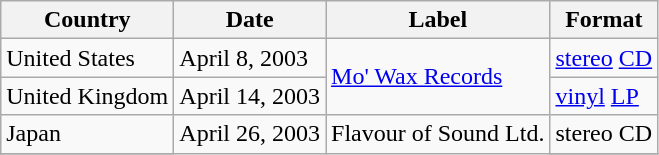<table class="wikitable" border="1">
<tr>
<th>Country</th>
<th>Date</th>
<th>Label</th>
<th>Format</th>
</tr>
<tr>
<td>United States</td>
<td rowspan=1>April 8, 2003</td>
<td rowspan=2><a href='#'>Mo' Wax Records</a></td>
<td rowspan=1><a href='#'>stereo</a> <a href='#'>CD</a></td>
</tr>
<tr>
<td>United Kingdom</td>
<td rowspan=1>April 14, 2003</td>
<td rowspan=1><a href='#'>vinyl</a> <a href='#'>LP</a></td>
</tr>
<tr>
<td>Japan</td>
<td rowspan=2>April 26, 2003</td>
<td rowspan=2>Flavour of Sound Ltd.</td>
<td rowspan=1>stereo CD</td>
</tr>
<tr>
</tr>
</table>
